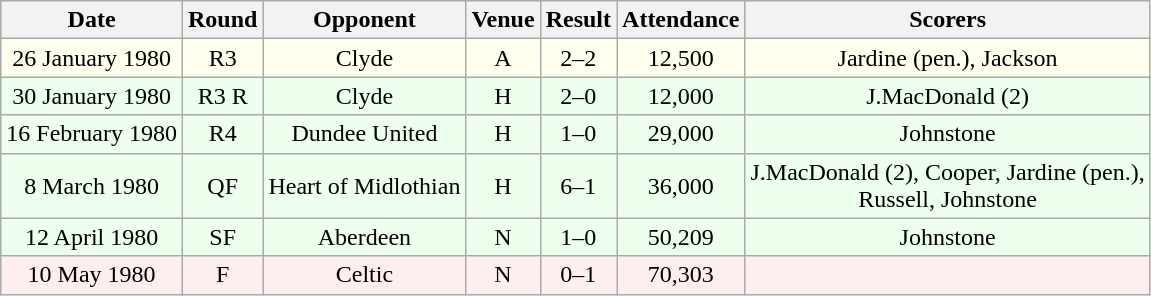<table class="wikitable sortable" style="font-size:100%; text-align:center">
<tr>
<th>Date</th>
<th>Round</th>
<th>Opponent</th>
<th>Venue</th>
<th>Result</th>
<th>Attendance</th>
<th>Scorers</th>
</tr>
<tr bgcolor = "#FFFFEE">
<td>26 January 1980</td>
<td>R3</td>
<td>Clyde</td>
<td>A</td>
<td>2–2</td>
<td>12,500</td>
<td>Jardine (pen.), Jackson</td>
</tr>
<tr bgcolor = "#EEFFEE">
<td>30 January 1980</td>
<td>R3 R</td>
<td>Clyde</td>
<td>H</td>
<td>2–0</td>
<td>12,000</td>
<td>J.MacDonald (2)</td>
</tr>
<tr bgcolor = "#EEFFEE">
<td>16 February 1980</td>
<td>R4</td>
<td>Dundee United</td>
<td>H</td>
<td>1–0</td>
<td>29,000</td>
<td>Johnstone</td>
</tr>
<tr bgcolor = "#EEFFEE">
<td>8 March 1980</td>
<td>QF</td>
<td>Heart of Midlothian</td>
<td>H</td>
<td>6–1</td>
<td>36,000</td>
<td>J.MacDonald (2), Cooper, Jardine (pen.), <br>Russell, Johnstone</td>
</tr>
<tr bgcolor = "#EEFFEE">
<td>12 April 1980</td>
<td>SF</td>
<td>Aberdeen</td>
<td>N</td>
<td>1–0</td>
<td>50,209</td>
<td>Johnstone</td>
</tr>
<tr bgcolor = "#FFEEEE">
<td>10 May 1980</td>
<td>F</td>
<td>Celtic</td>
<td>N</td>
<td>0–1</td>
<td>70,303</td>
<td></td>
</tr>
</table>
